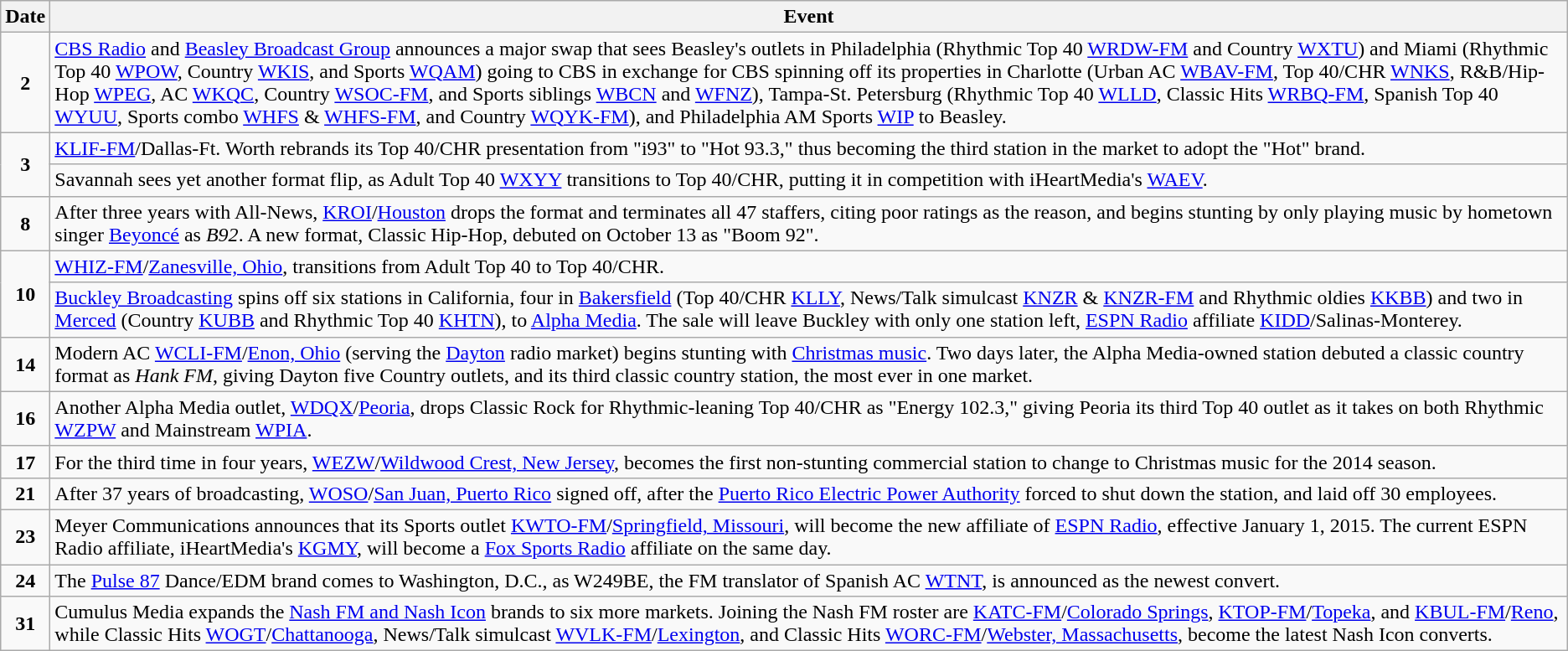<table class="wikitable">
<tr>
<th>Date</th>
<th>Event</th>
</tr>
<tr>
<td style="text-align:center;"><strong>2</strong></td>
<td><a href='#'>CBS Radio</a> and <a href='#'>Beasley Broadcast Group</a> announces a major swap that sees Beasley's outlets in Philadelphia (Rhythmic Top 40 <a href='#'>WRDW-FM</a> and Country <a href='#'>WXTU</a>) and Miami (Rhythmic Top 40 <a href='#'>WPOW</a>, Country <a href='#'>WKIS</a>, and Sports <a href='#'>WQAM</a>) going to CBS in exchange for CBS spinning off its properties in Charlotte (Urban AC <a href='#'>WBAV-FM</a>, Top 40/CHR <a href='#'>WNKS</a>, R&B/Hip-Hop <a href='#'>WPEG</a>, AC <a href='#'>WKQC</a>, Country <a href='#'>WSOC-FM</a>, and Sports siblings <a href='#'>WBCN</a> and <a href='#'>WFNZ</a>), Tampa-St. Petersburg (Rhythmic Top 40 <a href='#'>WLLD</a>, Classic Hits <a href='#'>WRBQ-FM</a>, Spanish Top 40 <a href='#'>WYUU</a>, Sports combo <a href='#'>WHFS</a> & <a href='#'>WHFS-FM</a>, and Country <a href='#'>WQYK-FM</a>), and Philadelphia AM Sports <a href='#'>WIP</a> to Beasley.</td>
</tr>
<tr>
<td style="text-align:center;" rowspan=2><strong>3</strong></td>
<td><a href='#'>KLIF-FM</a>/Dallas-Ft. Worth rebrands its Top 40/CHR presentation from "i93" to "Hot 93.3," thus becoming the third station in the market to adopt the "Hot" brand.</td>
</tr>
<tr>
<td>Savannah sees yet another format flip, as Adult Top 40 <a href='#'>WXYY</a> transitions to Top 40/CHR, putting it in competition with iHeartMedia's <a href='#'>WAEV</a>.</td>
</tr>
<tr>
<td style="text-align:center;"><strong>8</strong></td>
<td>After three years with All-News, <a href='#'>KROI</a>/<a href='#'>Houston</a> drops the format and terminates all 47 staffers, citing poor ratings as the reason, and begins stunting by only playing music by hometown singer <a href='#'>Beyoncé</a> as <em>B92</em>. A new format, Classic Hip-Hop, debuted on October 13 as "Boom 92".</td>
</tr>
<tr>
<td style="text-align:center;" rowspan=2><strong>10</strong></td>
<td><a href='#'>WHIZ-FM</a>/<a href='#'>Zanesville, Ohio</a>, transitions from Adult Top 40 to Top 40/CHR.</td>
</tr>
<tr>
<td><a href='#'>Buckley Broadcasting</a> spins off six stations in California, four in <a href='#'>Bakersfield</a> (Top 40/CHR <a href='#'>KLLY</a>, News/Talk simulcast <a href='#'>KNZR</a> & <a href='#'>KNZR-FM</a> and Rhythmic oldies <a href='#'>KKBB</a>) and two in <a href='#'>Merced</a> (Country <a href='#'>KUBB</a> and Rhythmic Top 40 <a href='#'>KHTN</a>), to <a href='#'>Alpha Media</a>. The sale will leave Buckley with only one station left, <a href='#'>ESPN Radio</a> affiliate <a href='#'>KIDD</a>/Salinas-Monterey.</td>
</tr>
<tr>
<td style="text-align:center;"><strong>14</strong></td>
<td>Modern AC <a href='#'>WCLI-FM</a>/<a href='#'>Enon, Ohio</a> (serving the <a href='#'>Dayton</a> radio market) begins stunting with <a href='#'>Christmas music</a>. Two days later, the Alpha Media-owned station debuted a classic country format as <em>Hank FM</em>, giving Dayton five Country outlets, and its third classic country station, the most ever in one market.</td>
</tr>
<tr>
<td style="text-align:center;"><strong>16</strong></td>
<td>Another Alpha Media outlet, <a href='#'>WDQX</a>/<a href='#'>Peoria</a>, drops Classic Rock for Rhythmic-leaning Top 40/CHR as "Energy 102.3," giving Peoria its third Top 40 outlet as it takes on both Rhythmic <a href='#'>WZPW</a> and Mainstream <a href='#'>WPIA</a>.</td>
</tr>
<tr>
<td style="text-align:center;"><strong>17</strong></td>
<td>For the third time in four years, <a href='#'>WEZW</a>/<a href='#'>Wildwood Crest, New Jersey</a>, becomes the first non-stunting commercial station to change to Christmas music for the 2014 season.</td>
</tr>
<tr>
<td style="text-align:center;"><strong>21</strong></td>
<td>After 37 years of broadcasting, <a href='#'>WOSO</a>/<a href='#'>San Juan, Puerto Rico</a> signed off, after the <a href='#'>Puerto Rico Electric Power Authority</a> forced to shut down the station, and laid off 30 employees.</td>
</tr>
<tr>
<td style="text-align:center;"><strong>23</strong></td>
<td>Meyer Communications announces that its Sports outlet <a href='#'>KWTO-FM</a>/<a href='#'>Springfield, Missouri</a>, will become the new affiliate of <a href='#'>ESPN Radio</a>, effective January 1, 2015. The current ESPN Radio affiliate, iHeartMedia's <a href='#'>KGMY</a>, will become a <a href='#'>Fox Sports Radio</a> affiliate on the same day.</td>
</tr>
<tr>
<td style="text-align:center;"><strong>24</strong></td>
<td>The <a href='#'>Pulse 87</a> Dance/EDM brand comes to Washington, D.C., as W249BE, the FM translator of Spanish AC <a href='#'>WTNT</a>, is announced as the newest convert.</td>
</tr>
<tr>
<td style="text-align:center;"><strong>31</strong></td>
<td>Cumulus Media expands the <a href='#'>Nash FM and Nash Icon</a> brands to six more markets. Joining the Nash FM roster are <a href='#'>KATC-FM</a>/<a href='#'>Colorado Springs</a>, <a href='#'>KTOP-FM</a>/<a href='#'>Topeka</a>, and <a href='#'>KBUL-FM</a>/<a href='#'>Reno</a>, while Classic Hits <a href='#'>WOGT</a>/<a href='#'>Chattanooga</a>, News/Talk simulcast <a href='#'>WVLK-FM</a>/<a href='#'>Lexington</a>, and Classic Hits <a href='#'>WORC-FM</a>/<a href='#'>Webster, Massachusetts</a>, become the latest Nash Icon converts.</td>
</tr>
</table>
